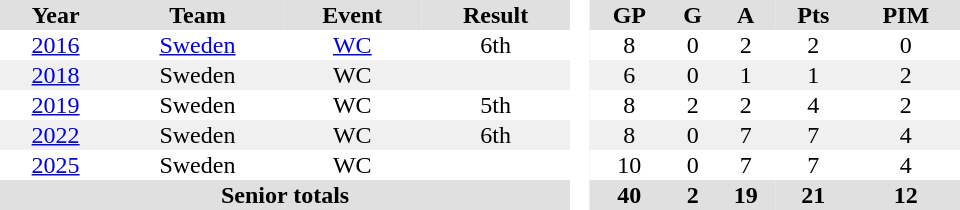<table border="0" cellpadding="1" cellspacing="0" style="text-align:center; width:40em">
<tr ALIGN="center" bgcolor="#e0e0e0">
<th>Year</th>
<th>Team</th>
<th>Event</th>
<th>Result</th>
<th rowspan="99" bgcolor="#ffffff"> </th>
<th>GP</th>
<th>G</th>
<th>A</th>
<th>Pts</th>
<th>PIM</th>
</tr>
<tr>
<td><a href='#'>2016</a></td>
<td><a href='#'>Sweden</a></td>
<td><a href='#'>WC</a></td>
<td>6th</td>
<td>8</td>
<td>0</td>
<td>2</td>
<td>2</td>
<td>0</td>
</tr>
<tr bgcolor="#f0f0f0">
<td><a href='#'>2018</a></td>
<td>Sweden</td>
<td>WC</td>
<td></td>
<td>6</td>
<td>0</td>
<td>1</td>
<td>1</td>
<td>2</td>
</tr>
<tr>
<td><a href='#'>2019</a></td>
<td>Sweden</td>
<td>WC</td>
<td>5th</td>
<td>8</td>
<td>2</td>
<td>2</td>
<td>4</td>
<td>2</td>
</tr>
<tr bgcolor="#f0f0f0">
<td><a href='#'>2022</a></td>
<td>Sweden</td>
<td>WC</td>
<td>6th</td>
<td>8</td>
<td>0</td>
<td>7</td>
<td>7</td>
<td>4</td>
</tr>
<tr>
<td><a href='#'>2025</a></td>
<td>Sweden</td>
<td>WC</td>
<td></td>
<td>10</td>
<td>0</td>
<td>7</td>
<td>7</td>
<td>4</td>
</tr>
<tr bgcolor="#e0e0e0">
<th colspan="4">Senior totals</th>
<th>40</th>
<th>2</th>
<th>19</th>
<th>21</th>
<th>12</th>
</tr>
</table>
